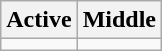<table class="wikitable">
<tr>
<th>Active</th>
<th>Middle</th>
</tr>
<tr>
<td></td>
<td></td>
</tr>
</table>
